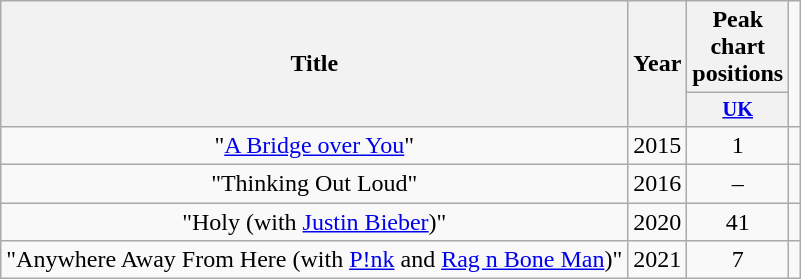<table class="wikitable plainrowheaders" style="text-align:center;">
<tr>
<th scope="col" rowspan="2">Title</th>
<th scope="col" rowspan="2">Year</th>
<th scope="col" colspan="1">Peak chart positions</th>
</tr>
<tr>
<th scope="col" style="width:3em;font-size:85%;"><a href='#'>UK</a></th>
</tr>
<tr>
<td>"<a href='#'>A Bridge over You</a>"</td>
<td>2015</td>
<td>1</td>
<td></td>
</tr>
<tr>
<td>"Thinking Out Loud"</td>
<td>2016</td>
<td>–</td>
</tr>
<tr>
<td>"Holy (with <a href='#'>Justin Bieber</a>)"</td>
<td>2020</td>
<td>41</td>
<td></td>
</tr>
<tr>
<td>"Anywhere Away From Here (with <a href='#'>P!nk</a> and <a href='#'>Rag n Bone Man</a>)"</td>
<td>2021</td>
<td>7</td>
</tr>
</table>
